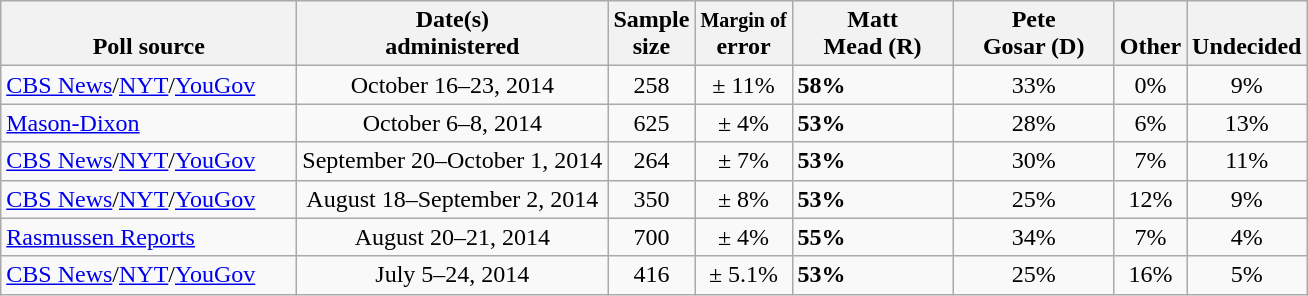<table class="wikitable">
<tr valign= bottom>
<th style="width:190px;">Poll source</th>
<th style="width:200px;">Date(s)<br>administered</th>
<th class=small>Sample<br>size</th>
<th><small>Margin of</small><br>error</th>
<th style="width:100px;">Matt<br>Mead (R)</th>
<th style="width:100px;">Pete<br>Gosar (D)</th>
<th>Other</th>
<th>Undecided</th>
</tr>
<tr>
<td><a href='#'>CBS News</a>/<a href='#'>NYT</a>/<a href='#'>YouGov</a></td>
<td align=center>October 16–23, 2014</td>
<td align=center>258</td>
<td align=center>± 11%</td>
<td><strong>58%</strong></td>
<td align=center>33%</td>
<td align=center>0%</td>
<td align=center>9%</td>
</tr>
<tr>
<td><a href='#'>Mason-Dixon</a></td>
<td align=center>October 6–8, 2014</td>
<td align=center>625</td>
<td align=center>± 4%</td>
<td><strong>53%</strong></td>
<td align=center>28%</td>
<td align=center>6%</td>
<td align=center>13%</td>
</tr>
<tr>
<td><a href='#'>CBS News</a>/<a href='#'>NYT</a>/<a href='#'>YouGov</a></td>
<td align=center>September 20–October 1, 2014</td>
<td align=center>264</td>
<td align=center>± 7%</td>
<td><strong>53%</strong></td>
<td align=center>30%</td>
<td align=center>7%</td>
<td align=center>11%</td>
</tr>
<tr>
<td><a href='#'>CBS News</a>/<a href='#'>NYT</a>/<a href='#'>YouGov</a></td>
<td align=center>August 18–September 2, 2014</td>
<td align=center>350</td>
<td align=center>± 8%</td>
<td><strong>53%</strong></td>
<td align=center>25%</td>
<td align=center>12%</td>
<td align=center>9%</td>
</tr>
<tr>
<td><a href='#'>Rasmussen Reports</a></td>
<td align=center>August 20–21, 2014</td>
<td align=center>700</td>
<td align=center>± 4%</td>
<td><strong>55%</strong></td>
<td align=center>34%</td>
<td align=center>7%</td>
<td align=center>4%</td>
</tr>
<tr>
<td><a href='#'>CBS News</a>/<a href='#'>NYT</a>/<a href='#'>YouGov</a></td>
<td align=center>July 5–24, 2014</td>
<td align=center>416</td>
<td align=center>± 5.1%</td>
<td><strong>53%</strong></td>
<td align=center>25%</td>
<td align=center>16%</td>
<td align=center>5%</td>
</tr>
</table>
